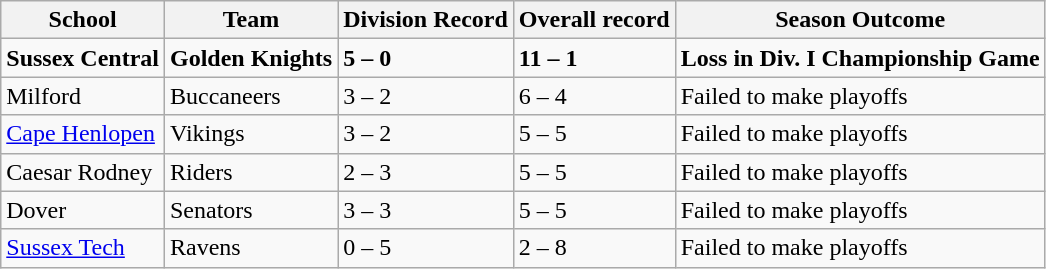<table class="wikitable mw-collapsible mw-collapsed">
<tr>
<th>School</th>
<th>Team</th>
<th>Division Record</th>
<th>Overall record</th>
<th>Season Outcome</th>
</tr>
<tr>
<td><strong>Sussex Central</strong></td>
<td><strong>Golden Knights</strong></td>
<td><strong>5 – 0</strong></td>
<td><strong>11 – 1</strong></td>
<td><strong>Loss in Div. I Championship Game</strong></td>
</tr>
<tr>
<td>Milford</td>
<td>Buccaneers</td>
<td>3 – 2</td>
<td>6 – 4</td>
<td>Failed to make playoffs</td>
</tr>
<tr>
<td><a href='#'>Cape Henlopen</a></td>
<td>Vikings</td>
<td>3 – 2</td>
<td>5 – 5</td>
<td>Failed to make playoffs</td>
</tr>
<tr>
<td>Caesar Rodney</td>
<td>Riders</td>
<td>2 – 3</td>
<td>5 – 5</td>
<td>Failed to make playoffs</td>
</tr>
<tr>
<td>Dover</td>
<td>Senators</td>
<td>3 – 3</td>
<td>5 – 5</td>
<td>Failed to make playoffs</td>
</tr>
<tr>
<td><a href='#'>Sussex Tech</a></td>
<td>Ravens</td>
<td>0 – 5</td>
<td>2 – 8</td>
<td>Failed to make playoffs</td>
</tr>
</table>
